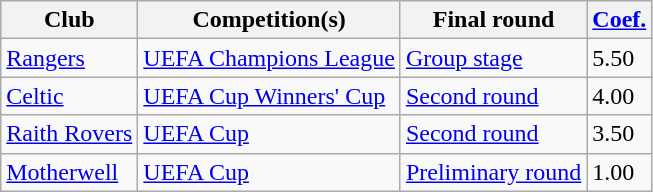<table class="wikitable">
<tr>
<th>Club</th>
<th>Competition(s)</th>
<th>Final round</th>
<th><a href='#'>Coef.</a></th>
</tr>
<tr>
<td><a href='#'>Rangers</a></td>
<td><a href='#'>UEFA Champions League</a></td>
<td><a href='#'>Group stage</a></td>
<td>5.50</td>
</tr>
<tr>
<td><a href='#'>Celtic</a></td>
<td><a href='#'>UEFA Cup Winners' Cup</a></td>
<td><a href='#'>Second round</a></td>
<td>4.00</td>
</tr>
<tr>
<td><a href='#'>Raith Rovers</a></td>
<td><a href='#'>UEFA Cup</a></td>
<td><a href='#'>Second round</a></td>
<td>3.50</td>
</tr>
<tr>
<td><a href='#'>Motherwell</a></td>
<td><a href='#'>UEFA Cup</a></td>
<td><a href='#'>Preliminary round</a></td>
<td>1.00</td>
</tr>
</table>
